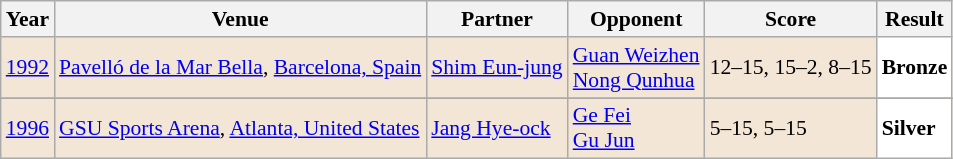<table class="sortable wikitable" style="font-size: 90%;">
<tr>
<th>Year</th>
<th>Venue</th>
<th>Partner</th>
<th>Opponent</th>
<th>Score</th>
<th>Result</th>
</tr>
<tr style="background:#F3E6D7">
<td align="center"><a href='#'>1992</a></td>
<td align="left"><a href='#'>Pavelló de la Mar Bella</a>, <a href='#'>Barcelona, Spain</a></td>
<td align="left"> <a href='#'>Shim Eun-jung</a></td>
<td align="left"> <a href='#'>Guan Weizhen</a> <br>  <a href='#'>Nong Qunhua</a></td>
<td align="left">12–15, 15–2, 8–15</td>
<td style="text-align:left; background: white"> <strong>Bronze</strong></td>
</tr>
<tr>
</tr>
<tr style="background:#F3E6D7">
<td align="center"><a href='#'>1996</a></td>
<td align="left"><a href='#'>GSU Sports Arena</a>, <a href='#'>Atlanta, United States</a></td>
<td align="left"> <a href='#'>Jang Hye-ock</a></td>
<td align="left"> <a href='#'>Ge Fei</a> <br>  <a href='#'>Gu Jun</a></td>
<td align="left">5–15, 5–15</td>
<td style="text-align:left; background:white"> <strong>Silver</strong></td>
</tr>
</table>
